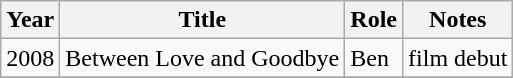<table class="wikitable sortable">
<tr>
<th>Year</th>
<th>Title</th>
<th>Role</th>
<th>Notes</th>
</tr>
<tr>
<td>2008</td>
<td>Between Love and Goodbye</td>
<td>Ben</td>
<td>film debut</td>
</tr>
<tr>
</tr>
</table>
